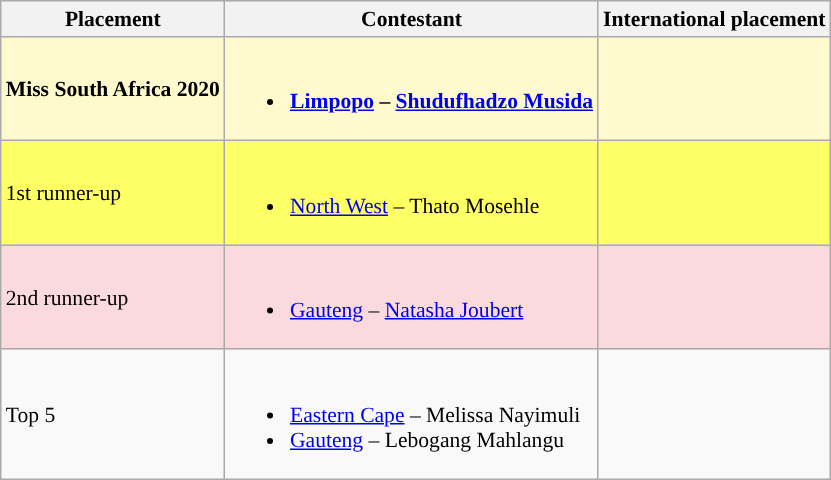<table class="wikitable sortable" style="font-size: 90%;">
<tr>
<th>Placement</th>
<th>Contestant</th>
<th>International placement</th>
</tr>
<tr style="background:#FFFACD;">
<td><strong>Miss South Africa 2020</strong></td>
<td><br><ul><li><strong><a href='#'>Limpopo</a> – <a href='#'>Shudufhadzo Musida</a></strong></li></ul></td>
<td></td>
</tr>
<tr style="background:#FFFF66;">
<td>1st runner-up</td>
<td><br><ul><li><a href='#'>North West</a> – Thato Mosehle</li></ul></td>
<td></td>
</tr>
<tr style="background:#fadadd;">
<td>2nd runner-up</td>
<td><br><ul><li><a href='#'>Gauteng</a> – <a href='#'>Natasha Joubert</a></li></ul></td>
<td></td>
</tr>
<tr>
<td>Top 5</td>
<td><br><ul><li><a href='#'>Eastern Cape</a> – Melissa Nayimuli</li><li><a href='#'>Gauteng</a> – Lebogang Mahlangu</li></ul></td>
</tr>
</table>
